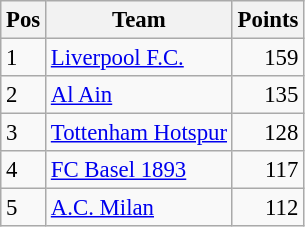<table class="wikitable" style="font-size: 95%;">
<tr>
<th>Pos</th>
<th>Team</th>
<th>Points</th>
</tr>
<tr>
<td>1</td>
<td> <a href='#'>Liverpool F.C.</a></td>
<td align="right">159</td>
</tr>
<tr>
<td>2</td>
<td> <a href='#'>Al Ain</a></td>
<td align="right">135</td>
</tr>
<tr>
<td>3</td>
<td> <a href='#'>Tottenham Hotspur</a></td>
<td align="right">128</td>
</tr>
<tr>
<td>4</td>
<td> <a href='#'>FC Basel 1893</a></td>
<td align="right">117</td>
</tr>
<tr>
<td>5</td>
<td> <a href='#'>A.C. Milan</a></td>
<td align="right">112</td>
</tr>
</table>
